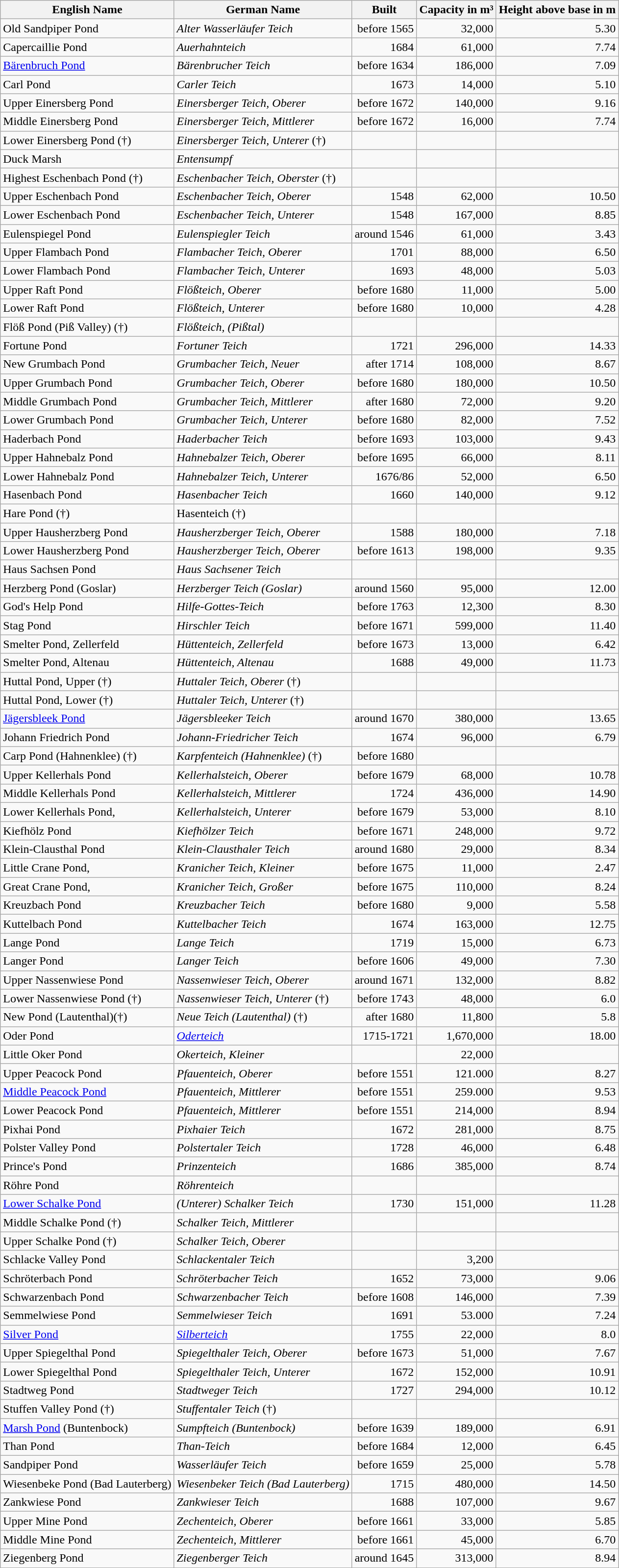<table class="wikitable sortable">
<tr class="hintergrundfarbe5">
<th>English Name</th>
<th>German Name</th>
<th>Built</th>
<th>Capacity in m³</th>
<th>Height above base in m</th>
</tr>
<tr>
<td>Old Sandpiper Pond</td>
<td><em>Alter Wasserläufer Teich</em></td>
<td style="text-align:right;">before 1565</td>
<td style="text-align:right;">32,000</td>
<td style="text-align:right;">5.30</td>
</tr>
<tr>
<td>Capercaillie Pond</td>
<td><em>Auerhahnteich</em></td>
<td style="text-align:right;">1684</td>
<td style="text-align:right;">61,000</td>
<td style="text-align:right;">7.74</td>
</tr>
<tr>
<td><a href='#'>Bärenbruch Pond</a></td>
<td><em>Bärenbrucher Teich</em></td>
<td style="text-align:right;">before 1634</td>
<td style="text-align:right;">186,000</td>
<td style="text-align:right;">7.09</td>
</tr>
<tr>
<td>Carl Pond</td>
<td><em>Carler Teich</em></td>
<td style="text-align:right;">1673</td>
<td style="text-align:right;">14,000</td>
<td style="text-align:right;">5.10</td>
</tr>
<tr>
<td>Upper Einersberg Pond</td>
<td><em>Einersberger Teich, Oberer</em></td>
<td style="text-align:right;">before 1672</td>
<td style="text-align:right;">140,000</td>
<td style="text-align:right;">9.16</td>
</tr>
<tr>
<td>Middle Einersberg Pond</td>
<td><em>Einersberger Teich, Mittlerer</em></td>
<td style="text-align:right;">before 1672</td>
<td style="text-align:right;">16,000</td>
<td style="text-align:right;">7.74</td>
</tr>
<tr>
<td>Lower Einersberg Pond (†)</td>
<td><em>Einersberger Teich, Unterer</em> (†)</td>
<td style="text-align:right;"></td>
<td style="text-align:right;"></td>
<td style="text-align:right;"></td>
</tr>
<tr>
<td>Duck Marsh</td>
<td><em>Entensumpf</em></td>
<td style="text-align:right;"></td>
<td style="text-align:right;"></td>
<td style="text-align:right;"></td>
</tr>
<tr>
<td>Highest Eschenbach Pond (†)</td>
<td><em>Eschenbacher Teich, Oberster</em> (†)</td>
<td style="text-align:right;"></td>
<td style="text-align:right;"></td>
<td style="text-align:right;"></td>
</tr>
<tr>
<td>Upper Eschenbach Pond</td>
<td><em>Eschenbacher Teich, Oberer</em></td>
<td style="text-align:right;">1548</td>
<td style="text-align:right;">62,000</td>
<td style="text-align:right;">10.50</td>
</tr>
<tr>
<td>Lower Eschenbach Pond</td>
<td><em>Eschenbacher Teich, Unterer</em></td>
<td style="text-align:right;">1548</td>
<td style="text-align:right;">167,000</td>
<td style="text-align:right;">8.85</td>
</tr>
<tr>
<td>Eulenspiegel Pond</td>
<td><em>Eulenspiegler Teich</em></td>
<td style="text-align:right;">around 1546</td>
<td style="text-align:right;">61,000</td>
<td style="text-align:right;">3.43</td>
</tr>
<tr>
<td>Upper Flambach Pond</td>
<td><em>Flambacher Teich, Oberer</em></td>
<td style="text-align:right;">1701</td>
<td style="text-align:right;">88,000</td>
<td style="text-align:right;">6.50</td>
</tr>
<tr>
<td>Lower Flambach Pond</td>
<td><em>Flambacher Teich, Unterer</em></td>
<td style="text-align:right;">1693</td>
<td style="text-align:right;">48,000</td>
<td style="text-align:right;">5.03</td>
</tr>
<tr>
<td>Upper Raft Pond</td>
<td><em>Flößteich, Oberer</em></td>
<td style="text-align:right;">before 1680</td>
<td style="text-align:right;">11,000</td>
<td style="text-align:right;">5.00</td>
</tr>
<tr>
<td>Lower Raft Pond</td>
<td><em>Flößteich, Unterer</em></td>
<td style="text-align:right;">before 1680</td>
<td style="text-align:right;">10,000</td>
<td style="text-align:right;">4.28</td>
</tr>
<tr>
<td>Flöß Pond (Piß Valley) (†)</td>
<td><em>Flößteich, (Pißtal)</em></td>
<td style="text-align:right;"></td>
<td style="text-align:right;"></td>
<td style="text-align:right;"></td>
</tr>
<tr>
<td>Fortune Pond</td>
<td><em>Fortuner Teich</em></td>
<td style="text-align:right;">1721</td>
<td style="text-align:right;">296,000</td>
<td style="text-align:right;">14.33</td>
</tr>
<tr>
<td>New Grumbach Pond</td>
<td><em>Grumbacher Teich, Neuer</em></td>
<td style="text-align:right;"> after 1714</td>
<td style="text-align:right;">108,000</td>
<td style="text-align:right;">8.67</td>
</tr>
<tr>
<td>Upper Grumbach Pond</td>
<td><em>Grumbacher Teich, Oberer</em></td>
<td style="text-align:right;"> before 1680</td>
<td style="text-align:right;">180,000</td>
<td style="text-align:right;">10.50</td>
</tr>
<tr>
<td>Middle Grumbach Pond</td>
<td><em>Grumbacher Teich, Mittlerer</em></td>
<td style="text-align:right;"> after 1680</td>
<td style="text-align:right;">72,000</td>
<td style="text-align:right;">9.20</td>
</tr>
<tr>
<td>Lower Grumbach Pond</td>
<td><em>Grumbacher Teich, Unterer</em></td>
<td style="text-align:right;"> before 1680</td>
<td style="text-align:right;">82,000</td>
<td style="text-align:right;">7.52</td>
</tr>
<tr>
<td>Haderbach Pond</td>
<td><em>Haderbacher Teich</em></td>
<td style="text-align:right;">before 1693</td>
<td style="text-align:right;">103,000</td>
<td style="text-align:right;">9.43</td>
</tr>
<tr>
<td>Upper Hahnebalz Pond</td>
<td><em>Hahnebalzer Teich, Oberer</em></td>
<td style="text-align:right;"> before 1695</td>
<td style="text-align:right;">66,000</td>
<td style="text-align:right;">8.11</td>
</tr>
<tr>
<td>Lower Hahnebalz Pond</td>
<td><em>Hahnebalzer Teich, Unterer</em></td>
<td style="text-align:right;"> 1676/86</td>
<td style="text-align:right;">52,000</td>
<td style="text-align:right;">6.50</td>
</tr>
<tr>
<td>Hasenbach Pond</td>
<td><em>Hasenbacher Teich</em></td>
<td style="text-align:right;">1660</td>
<td style="text-align:right;">140,000</td>
<td style="text-align:right;">9.12</td>
</tr>
<tr>
<td>Hare Pond (†)</td>
<td>Hasenteich (†)</td>
<td style="text-align:right;"></td>
<td style="text-align:right;"></td>
<td style="text-align:right;"></td>
</tr>
<tr>
<td>Upper Hausherzberg Pond</td>
<td><em>Hausherzberger Teich, Oberer</em></td>
<td style="text-align:right;">1588</td>
<td style="text-align:right;">180,000</td>
<td style="text-align:right;">7.18</td>
</tr>
<tr>
<td>Lower Hausherzberg Pond</td>
<td><em>Hausherzberger Teich, Oberer</em></td>
<td style="text-align:right;"> before 1613</td>
<td style="text-align:right;">198,000</td>
<td style="text-align:right;">9.35</td>
</tr>
<tr>
<td>Haus Sachsen Pond</td>
<td><em>Haus Sachsener Teich</em></td>
<td style="text-align:right;"></td>
<td style="text-align:right;"></td>
<td style="text-align:right;"></td>
</tr>
<tr>
<td>Herzberg Pond (Goslar)</td>
<td><em>Herzberger Teich (Goslar)</em></td>
<td style="text-align:right;"> around 1560</td>
<td style="text-align:right;">95,000</td>
<td style="text-align:right;">12.00</td>
</tr>
<tr>
<td>God's Help Pond</td>
<td><em>Hilfe-Gottes-Teich</em></td>
<td style="text-align:right;"> before 1763</td>
<td style="text-align:right;">12,300</td>
<td style="text-align:right;">8.30</td>
</tr>
<tr>
<td>Stag Pond</td>
<td><em>Hirschler Teich</em></td>
<td style="text-align:right;"> before 1671</td>
<td style="text-align:right;">599,000</td>
<td style="text-align:right;">11.40</td>
</tr>
<tr>
<td>Smelter Pond, Zellerfeld</td>
<td><em>Hüttenteich, Zellerfeld</em></td>
<td style="text-align:right;"> before 1673</td>
<td style="text-align:right;">13,000</td>
<td style="text-align:right;">6.42</td>
</tr>
<tr>
<td>Smelter Pond, Altenau</td>
<td><em>Hüttenteich, Altenau</em></td>
<td style="text-align:right;">1688</td>
<td style="text-align:right;">49,000</td>
<td style="text-align:right;">11.73</td>
</tr>
<tr>
<td>Huttal Pond, Upper (†)</td>
<td><em>Huttaler Teich, Oberer</em> (†)</td>
<td style="text-align:right;"></td>
<td style="text-align:right;"></td>
<td style="text-align:right;"></td>
</tr>
<tr>
<td>Huttal Pond, Lower (†)</td>
<td><em>Huttaler Teich, Unterer</em> (†)</td>
<td style="text-align:right;"></td>
<td style="text-align:right;"></td>
<td style="text-align:right;"></td>
</tr>
<tr>
<td><a href='#'>Jägersbleek Pond</a></td>
<td><em>Jägersbleeker Teich</em></td>
<td style="text-align:right;"> around 1670</td>
<td style="text-align:right;">380,000</td>
<td style="text-align:right;">13.65</td>
</tr>
<tr>
<td>Johann Friedrich Pond</td>
<td><em>Johann-Friedricher Teich</em></td>
<td style="text-align:right;">1674</td>
<td style="text-align:right;">96,000</td>
<td style="text-align:right;">6.79</td>
</tr>
<tr>
<td>Carp Pond (Hahnenklee) (†)</td>
<td><em>Karpfenteich (Hahnenklee)</em> (†)</td>
<td style="text-align:right;">before 1680</td>
<td style="text-align:right;"></td>
<td style="text-align:right;"></td>
</tr>
<tr>
<td>Upper Kellerhals Pond</td>
<td><em>Kellerhalsteich, Oberer</em></td>
<td style="text-align:right;"> before 1679</td>
<td style="text-align:right;">68,000</td>
<td style="text-align:right;">10.78</td>
</tr>
<tr>
<td>Middle Kellerhals Pond</td>
<td><em>Kellerhalsteich, Mittlerer</em></td>
<td style="text-align:right;">1724</td>
<td style="text-align:right;">436,000</td>
<td style="text-align:right;">14.90</td>
</tr>
<tr>
<td>Lower Kellerhals Pond,</td>
<td><em>Kellerhalsteich, Unterer</em></td>
<td style="text-align:right;"> before 1679</td>
<td style="text-align:right;">53,000</td>
<td style="text-align:right;">8.10</td>
</tr>
<tr>
<td>Kiefhölz Pond</td>
<td><em>Kiefhölzer Teich</em></td>
<td style="text-align:right;"> before 1671</td>
<td style="text-align:right;">248,000</td>
<td style="text-align:right;">9.72</td>
</tr>
<tr>
<td>Klein-Clausthal Pond</td>
<td><em>Klein-Clausthaler Teich</em></td>
<td style="text-align:right;">around 1680</td>
<td style="text-align:right;">29,000</td>
<td style="text-align:right;">8.34</td>
</tr>
<tr>
<td>Little Crane Pond,</td>
<td><em>Kranicher Teich, Kleiner</em></td>
<td style="text-align:right;"> before 1675</td>
<td style="text-align:right;">11,000</td>
<td style="text-align:right;">2.47</td>
</tr>
<tr>
<td>Great Crane Pond,</td>
<td><em>Kranicher Teich, Großer</em></td>
<td style="text-align:right;"> before 1675</td>
<td style="text-align:right;">110,000</td>
<td style="text-align:right;">8.24</td>
</tr>
<tr>
<td>Kreuzbach Pond</td>
<td><em>Kreuzbacher Teich</em></td>
<td style="text-align:right;"> before 1680</td>
<td style="text-align:right;">9,000</td>
<td style="text-align:right;">5.58</td>
</tr>
<tr>
<td>Kuttelbach Pond</td>
<td><em>Kuttelbacher Teich</em></td>
<td style="text-align:right;">1674</td>
<td style="text-align:right;">163,000</td>
<td style="text-align:right;">12.75</td>
</tr>
<tr>
<td>Lange Pond</td>
<td><em>Lange Teich</em></td>
<td style="text-align:right;">1719</td>
<td style="text-align:right;">15,000</td>
<td style="text-align:right;">6.73</td>
</tr>
<tr>
<td>Langer Pond</td>
<td><em>Langer Teich</em></td>
<td style="text-align:right;"> before 1606</td>
<td style="text-align:right;">49,000</td>
<td style="text-align:right;">7.30</td>
</tr>
<tr>
<td>Upper Nassenwiese Pond</td>
<td><em>Nassenwieser Teich, Oberer</em></td>
<td style="text-align:right;"> around 1671</td>
<td style="text-align:right;">132,000</td>
<td style="text-align:right;">8.82</td>
</tr>
<tr>
<td>Lower Nassenwiese Pond (†)</td>
<td><em>Nassenwieser Teich, Unterer</em> (†)</td>
<td style="text-align:right;"> before 1743</td>
<td style="text-align:right;">48,000</td>
<td style="text-align:right;">6.0</td>
</tr>
<tr>
<td>New Pond (Lautenthal)(†)</td>
<td><em>Neue Teich (Lautenthal)</em> (†)</td>
<td style="text-align:right;"> after 1680</td>
<td style="text-align:right;">11,800</td>
<td style="text-align:right;">5.8</td>
</tr>
<tr>
<td>Oder Pond</td>
<td><em><a href='#'>Oderteich</a></em></td>
<td style="text-align:right;"> 1715-1721</td>
<td style="text-align:right;">1,670,000</td>
<td style="text-align:right;">18.00</td>
</tr>
<tr>
<td>Little Oker Pond</td>
<td><em>Okerteich, Kleiner</em></td>
<td style="text-align:right;"></td>
<td style="text-align:right;">22,000</td>
<td style="text-align:right;"></td>
</tr>
<tr>
<td>Upper Peacock Pond</td>
<td><em>Pfauenteich, Oberer</em></td>
<td style="text-align:right;"> before 1551</td>
<td style="text-align:right;">121.000</td>
<td style="text-align:right;">8.27</td>
</tr>
<tr>
<td><a href='#'>Middle Peacock Pond</a></td>
<td><em>Pfauenteich, Mittlerer</em></td>
<td style="text-align:right;"> before 1551</td>
<td style="text-align:right;">259.000</td>
<td style="text-align:right;">9.53</td>
</tr>
<tr>
<td>Lower Peacock Pond</td>
<td><em>Pfauenteich, Mittlerer</em></td>
<td style="text-align:right;"> before 1551</td>
<td style="text-align:right;">214,000</td>
<td style="text-align:right;">8.94</td>
</tr>
<tr>
<td>Pixhai Pond</td>
<td><em>Pixhaier Teich</em></td>
<td style="text-align:right;">1672</td>
<td style="text-align:right;">281,000</td>
<td style="text-align:right;">8.75</td>
</tr>
<tr>
<td>Polster Valley Pond</td>
<td><em>Polstertaler Teich</em></td>
<td style="text-align:right;">1728</td>
<td style="text-align:right;">46,000</td>
<td style="text-align:right;">6.48</td>
</tr>
<tr>
<td>Prince's Pond</td>
<td><em>Prinzenteich</em></td>
<td style="text-align:right;">1686</td>
<td style="text-align:right;">385,000</td>
<td style="text-align:right;">8.74</td>
</tr>
<tr>
<td>Röhre Pond</td>
<td><em>Röhrenteich</em></td>
<td style="text-align:right;"></td>
<td style="text-align:right;"></td>
<td style="text-align:right;"></td>
</tr>
<tr>
<td><a href='#'>Lower Schalke Pond</a></td>
<td><em>(Unterer) Schalker Teich</em></td>
<td style="text-align:right;">1730</td>
<td style="text-align:right;">151,000</td>
<td style="text-align:right;">11.28</td>
</tr>
<tr>
<td>Middle Schalke Pond (†)</td>
<td><em>Schalker Teich, Mittlerer</em></td>
<td style="text-align:right;"></td>
<td style="text-align:right;"></td>
<td style="text-align:right;"></td>
</tr>
<tr>
<td>Upper Schalke Pond (†)</td>
<td><em>Schalker Teich, Oberer</em></td>
<td style="text-align:right;"></td>
<td style="text-align:right;"></td>
<td style="text-align:right;"></td>
</tr>
<tr>
<td>Schlacke Valley Pond</td>
<td><em>Schlackentaler Teich</em></td>
<td style="text-align:right;"></td>
<td style="text-align:right;">3,200</td>
<td style="text-align:right;"></td>
</tr>
<tr>
<td>Schröterbach Pond</td>
<td><em>Schröterbacher Teich</em></td>
<td style="text-align:right;">1652</td>
<td style="text-align:right;">73,000</td>
<td style="text-align:right;">9.06</td>
</tr>
<tr>
<td>Schwarzenbach Pond</td>
<td><em>Schwarzenbacher Teich</em></td>
<td style="text-align:right;"> before 1608</td>
<td style="text-align:right;">146,000</td>
<td style="text-align:right;">7.39</td>
</tr>
<tr>
<td>Semmelwiese Pond</td>
<td><em>Semmelwieser Teich</em></td>
<td style="text-align:right;">1691</td>
<td style="text-align:right;">53.000</td>
<td style="text-align:right;">7.24</td>
</tr>
<tr>
<td><a href='#'>Silver Pond</a></td>
<td><em><a href='#'>Silberteich</a></em></td>
<td style="text-align:right;">1755</td>
<td style="text-align:right;">22,000</td>
<td style="text-align:right;">8.0</td>
</tr>
<tr>
<td>Upper Spiegelthal Pond</td>
<td><em>Spiegelthaler Teich, Oberer</em></td>
<td style="text-align:right;"> before 1673</td>
<td style="text-align:right;">51,000</td>
<td style="text-align:right;">7.67</td>
</tr>
<tr>
<td>Lower Spiegelthal Pond</td>
<td><em>Spiegelthaler Teich, Unterer</em></td>
<td style="text-align:right;">1672</td>
<td style="text-align:right;">152,000</td>
<td style="text-align:right;">10.91</td>
</tr>
<tr>
<td>Stadtweg Pond</td>
<td><em>Stadtweger Teich</em></td>
<td style="text-align:right;">1727</td>
<td style="text-align:right;">294,000</td>
<td style="text-align:right;">10.12</td>
</tr>
<tr>
<td>Stuffen Valley Pond (†)</td>
<td><em>Stuffentaler Teich</em> (†)</td>
<td style="text-align:right;"></td>
<td style="text-align:right;"></td>
<td style="text-align:right;"></td>
</tr>
<tr>
<td><a href='#'>Marsh Pond</a> (Buntenbock)</td>
<td><em>Sumpfteich (Buntenbock)</em></td>
<td style="text-align:right;"> before 1639</td>
<td style="text-align:right;">189,000</td>
<td style="text-align:right;">6.91</td>
</tr>
<tr>
<td>Than Pond</td>
<td><em>Than-Teich</em></td>
<td style="text-align:right;"> before 1684</td>
<td style="text-align:right;">12,000</td>
<td style="text-align:right;">6.45</td>
</tr>
<tr>
<td>Sandpiper Pond</td>
<td><em>Wasserläufer Teich</em></td>
<td style="text-align:right;"> before 1659</td>
<td style="text-align:right;">25,000</td>
<td style="text-align:right;">5.78</td>
</tr>
<tr>
<td>Wiesenbeke Pond (Bad Lauterberg)</td>
<td><em>Wiesenbeker Teich (Bad Lauterberg)</em></td>
<td style="text-align:right;">1715</td>
<td style="text-align:right;">480,000</td>
<td style="text-align:right;">14.50</td>
</tr>
<tr>
<td>Zankwiese Pond</td>
<td><em>Zankwieser Teich</em></td>
<td style="text-align:right;">1688</td>
<td style="text-align:right;">107,000</td>
<td style="text-align:right;">9.67</td>
</tr>
<tr>
<td>Upper Mine Pond</td>
<td><em>Zechenteich, Oberer</em></td>
<td style="text-align:right;"> before 1661</td>
<td style="text-align:right;">33,000</td>
<td style="text-align:right;">5.85</td>
</tr>
<tr>
<td>Middle  Mine Pond</td>
<td><em>Zechenteich, Mittlerer</em></td>
<td style="text-align:right;"> before 1661</td>
<td style="text-align:right;">45,000</td>
<td style="text-align:right;">6.70</td>
</tr>
<tr>
<td>Ziegenberg Pond</td>
<td><em>Ziegenberger Teich</em></td>
<td style="text-align:right;"> around 1645</td>
<td style="text-align:right;">313,000</td>
<td style="text-align:right;">8.94</td>
</tr>
<tr>
</tr>
</table>
